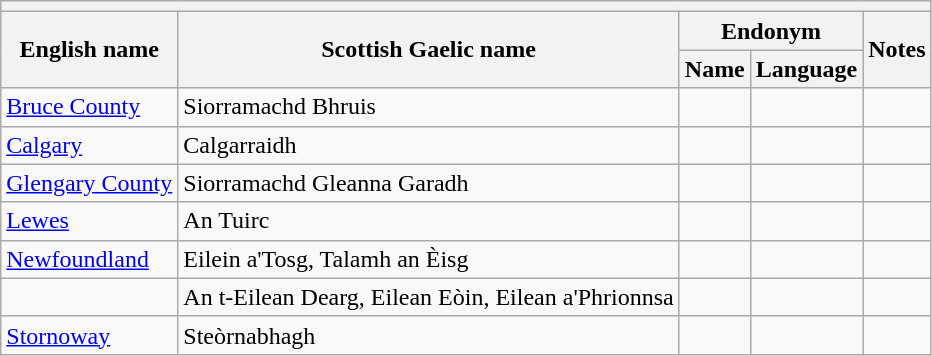<table class="wikitable sortable">
<tr>
<th colspan="5"></th>
</tr>
<tr>
<th rowspan="2">English name</th>
<th rowspan="2">Scottish Gaelic name</th>
<th colspan="2">Endonym</th>
<th rowspan="2">Notes</th>
</tr>
<tr>
<th>Name</th>
<th>Language</th>
</tr>
<tr>
<td><a href='#'>Bruce County</a></td>
<td>Siorramachd Bhruis</td>
<td></td>
<td></td>
<td></td>
</tr>
<tr>
<td><a href='#'>Calgary</a></td>
<td>Calgarraidh</td>
<td></td>
<td></td>
<td></td>
</tr>
<tr>
<td><a href='#'>Glengary County</a></td>
<td>Siorramachd Gleanna Garadh</td>
<td></td>
<td></td>
<td></td>
</tr>
<tr>
<td><a href='#'>Lewes</a></td>
<td>An Tuirc</td>
<td></td>
<td></td>
<td></td>
</tr>
<tr>
<td><a href='#'>Newfoundland</a></td>
<td>Eilein a'Tosg, Talamh an Èisg</td>
<td></td>
<td></td>
<td></td>
</tr>
<tr>
<td></td>
<td>An t-Eilean Dearg, Eilean Eòin, Eilean a'Phrionnsa</td>
<td></td>
<td></td>
<td></td>
</tr>
<tr>
<td><a href='#'>Stornoway</a></td>
<td>Steòrnabhagh</td>
<td></td>
<td></td>
<td></td>
</tr>
</table>
